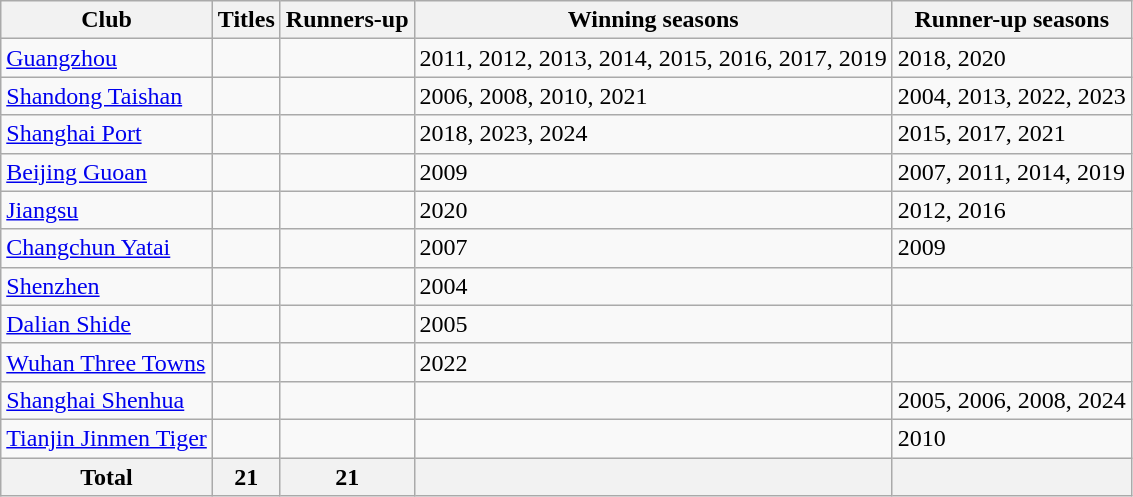<table class="wikitable">
<tr>
<th>Club</th>
<th>Titles</th>
<th>Runners-up</th>
<th>Winning seasons</th>
<th>Runner-up seasons</th>
</tr>
<tr>
<td><a href='#'>Guangzhou</a></td>
<td></td>
<td></td>
<td>2011, 2012, 2013, 2014, 2015, 2016, 2017, 2019</td>
<td>2018, 2020</td>
</tr>
<tr>
<td><a href='#'>Shandong Taishan</a></td>
<td></td>
<td></td>
<td>2006, 2008, 2010, 2021</td>
<td>2004, 2013, 2022, 2023</td>
</tr>
<tr>
<td><a href='#'>Shanghai Port</a></td>
<td></td>
<td></td>
<td>2018, 2023, 2024</td>
<td>2015, 2017, 2021</td>
</tr>
<tr>
<td><a href='#'>Beijing Guoan</a></td>
<td></td>
<td></td>
<td>2009</td>
<td>2007, 2011, 2014, 2019</td>
</tr>
<tr>
<td><a href='#'>Jiangsu</a></td>
<td></td>
<td></td>
<td>2020</td>
<td>2012, 2016</td>
</tr>
<tr>
<td><a href='#'>Changchun Yatai</a></td>
<td></td>
<td></td>
<td>2007</td>
<td>2009</td>
</tr>
<tr>
<td><a href='#'>Shenzhen</a></td>
<td></td>
<td></td>
<td>2004</td>
<td></td>
</tr>
<tr>
<td><a href='#'>Dalian Shide</a></td>
<td></td>
<td></td>
<td>2005</td>
<td></td>
</tr>
<tr>
<td><a href='#'>Wuhan Three Towns</a></td>
<td></td>
<td></td>
<td>2022</td>
<td></td>
</tr>
<tr>
<td><a href='#'>Shanghai Shenhua</a></td>
<td></td>
<td></td>
<td></td>
<td>2005, 2006, 2008, 2024</td>
</tr>
<tr>
<td><a href='#'>Tianjin Jinmen Tiger</a></td>
<td></td>
<td></td>
<td></td>
<td>2010</td>
</tr>
<tr>
<th>Total</th>
<th>21</th>
<th>21</th>
<th></th>
<th></th>
</tr>
</table>
